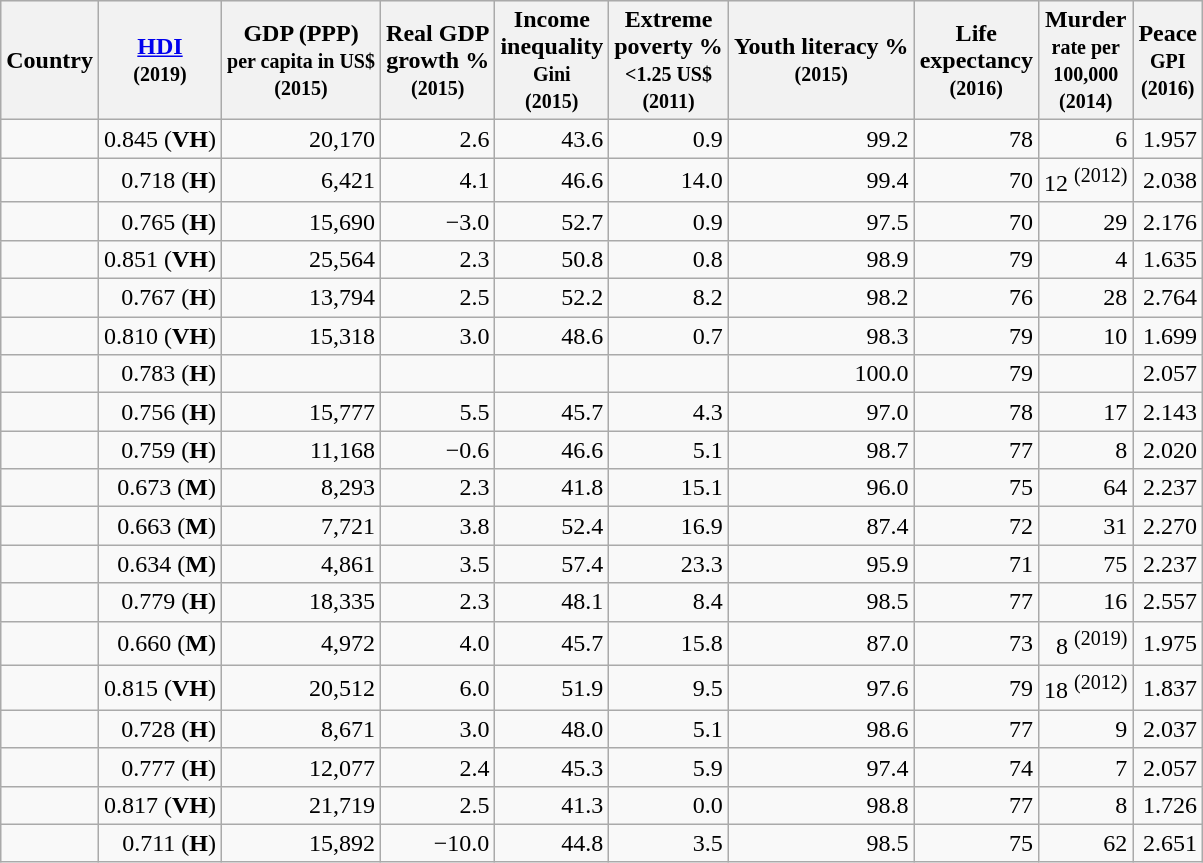<table class="wikitable sortable" style="text-align: right">
<tr style="background:#ececec;">
<th>Country</th>
<th><a href='#'>HDI</a> <br> <small>(2019)</small></th>
<th>GDP (PPP) <br><small>per capita in US$</small><br><small>(2015)</small></th>
<th>Real GDP <br> growth % <br><small>(2015)</small></th>
<th>Income <br> inequality <br> <small>Gini</small> <br> <small>(2015)</small></th>
<th>Extreme <br> poverty % <br> <small><1.25 US$</small> <br> <small>(2011)</small></th>
<th>Youth literacy %<br> <small>(2015)</small></th>
<th>Life <br> expectancy <br> <small>(2016)</small></th>
<th>Murder <br> <small>rate per <br> 100,000</small> <br> <small>(2014)</small></th>
<th>Peace <br> <small>GPI</small> <br> <small>(2016)</small></th>
</tr>
<tr>
<td style="text-align:left;"></td>
<td>0.845 (<span><strong>VH</strong></span>)</td>
<td>20,170</td>
<td>2.6</td>
<td>43.6</td>
<td>0.9</td>
<td>99.2</td>
<td>78</td>
<td>6</td>
<td>1.957</td>
</tr>
<tr>
<td style="text-align:left;"></td>
<td>0.718 (<span><strong>H</strong></span>)</td>
<td>6,421</td>
<td>4.1</td>
<td>46.6</td>
<td>14.0</td>
<td>99.4</td>
<td>70</td>
<td>12 <sup>(2012)</sup></td>
<td>2.038</td>
</tr>
<tr>
<td style="text-align:left;"></td>
<td>0.765 (<span><strong>H</strong></span>)</td>
<td>15,690</td>
<td>−3.0</td>
<td>52.7</td>
<td>0.9</td>
<td>97.5</td>
<td>70</td>
<td>29</td>
<td>2.176</td>
</tr>
<tr>
<td style="text-align:left;"></td>
<td>0.851 (<span><strong>VH</strong></span>)</td>
<td>25,564</td>
<td>2.3</td>
<td>50.8</td>
<td>0.8</td>
<td>98.9</td>
<td>79</td>
<td>4</td>
<td>1.635</td>
</tr>
<tr>
<td style="text-align:left;"></td>
<td>0.767 (<span><strong>H</strong></span>)</td>
<td>13,794</td>
<td>2.5</td>
<td>52.2</td>
<td>8.2</td>
<td>98.2</td>
<td>76</td>
<td>28</td>
<td>2.764</td>
</tr>
<tr>
<td style="text-align:left;"></td>
<td>0.810 (<span><strong>VH</strong></span>)</td>
<td>15,318</td>
<td>3.0</td>
<td>48.6</td>
<td>0.7</td>
<td>98.3</td>
<td>79</td>
<td>10</td>
<td>1.699</td>
</tr>
<tr>
<td style="text-align:left;"></td>
<td>0.783 (<span><strong>H</strong></span>)</td>
<td></td>
<td></td>
<td></td>
<td></td>
<td>100.0</td>
<td>79</td>
<td></td>
<td>2.057</td>
</tr>
<tr>
<td style="text-align:left;"></td>
<td>0.756 (<span><strong>H</strong></span>)</td>
<td>15,777</td>
<td>5.5</td>
<td>45.7</td>
<td>4.3</td>
<td>97.0</td>
<td>78</td>
<td>17</td>
<td>2.143</td>
</tr>
<tr>
<td style="text-align:left;"></td>
<td>0.759 (<span><strong>H</strong></span>)</td>
<td>11,168</td>
<td>−0.6</td>
<td>46.6</td>
<td>5.1</td>
<td>98.7</td>
<td>77</td>
<td>8</td>
<td>2.020</td>
</tr>
<tr>
<td style="text-align:left;"></td>
<td>0.673 (<span><strong>M</strong></span>)</td>
<td>8,293</td>
<td>2.3</td>
<td>41.8</td>
<td>15.1</td>
<td>96.0</td>
<td>75</td>
<td>64</td>
<td>2.237</td>
</tr>
<tr>
<td style="text-align:left;"></td>
<td>0.663 (<span><strong>M</strong></span>)</td>
<td>7,721</td>
<td>3.8</td>
<td>52.4</td>
<td>16.9</td>
<td>87.4</td>
<td>72</td>
<td>31</td>
<td>2.270</td>
</tr>
<tr>
<td style="text-align:left;"></td>
<td>0.634 (<span><strong>M</strong></span>)</td>
<td>4,861</td>
<td>3.5</td>
<td>57.4</td>
<td>23.3</td>
<td>95.9</td>
<td>71</td>
<td>75</td>
<td>2.237</td>
</tr>
<tr>
<td style="text-align:left;"></td>
<td>0.779 (<span><strong>H</strong></span>)</td>
<td>18,335</td>
<td>2.3</td>
<td>48.1</td>
<td>8.4</td>
<td>98.5</td>
<td>77</td>
<td>16</td>
<td>2.557</td>
</tr>
<tr>
<td style="text-align:left;"></td>
<td>0.660 (<span><strong>M</strong></span>)</td>
<td>4,972</td>
<td>4.0</td>
<td>45.7</td>
<td>15.8</td>
<td>87.0</td>
<td>73</td>
<td>8 <sup>(2019)</sup></td>
<td>1.975</td>
</tr>
<tr>
<td style="text-align:left;"></td>
<td>0.815 (<span><strong>VH</strong></span>)</td>
<td>20,512</td>
<td>6.0</td>
<td>51.9</td>
<td>9.5</td>
<td>97.6</td>
<td>79</td>
<td>18 <sup>(2012)</sup></td>
<td>1.837</td>
</tr>
<tr>
<td style="text-align:left;"></td>
<td>0.728 (<span><strong>H</strong></span>)</td>
<td>8,671</td>
<td>3.0</td>
<td>48.0</td>
<td>5.1</td>
<td>98.6</td>
<td>77</td>
<td>9</td>
<td>2.037</td>
</tr>
<tr>
<td style="text-align:left;"></td>
<td>0.777 (<span><strong>H</strong></span>)</td>
<td>12,077</td>
<td>2.4</td>
<td>45.3</td>
<td>5.9</td>
<td>97.4</td>
<td>74</td>
<td>7</td>
<td>2.057</td>
</tr>
<tr>
<td style="text-align:left;"></td>
<td>0.817 (<span><strong>VH</strong></span>)</td>
<td>21,719</td>
<td>2.5</td>
<td>41.3</td>
<td>0.0</td>
<td>98.8</td>
<td>77</td>
<td>8</td>
<td>1.726</td>
</tr>
<tr>
<td style="text-align:left;"></td>
<td>0.711 (<span><strong>H</strong></span>)</td>
<td>15,892</td>
<td>−10.0</td>
<td>44.8</td>
<td>3.5</td>
<td>98.5</td>
<td>75</td>
<td>62</td>
<td>2.651</td>
</tr>
</table>
